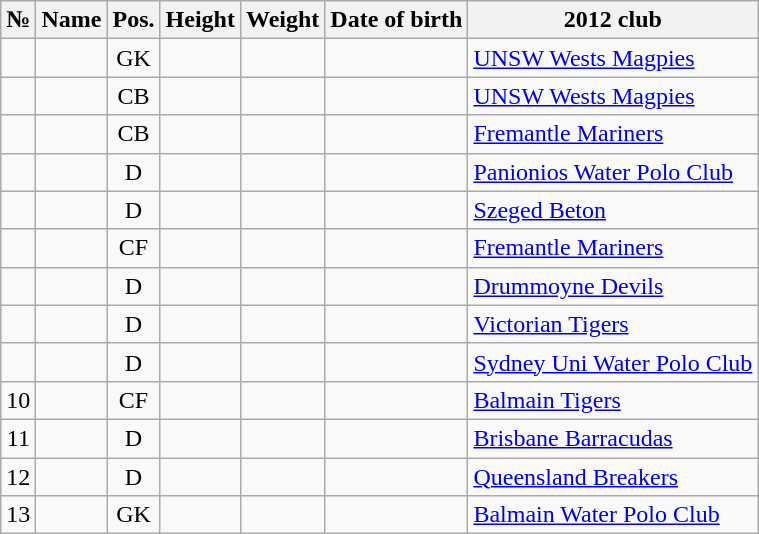<table class="wikitable sortable" style="font-size:100%; text-align:center;">
<tr>
<th>№</th>
<th>Name</th>
<th>Pos.</th>
<th>Height</th>
<th>Weight</th>
<th>Date of birth</th>
<th>2012 club</th>
</tr>
<tr>
<td></td>
<td style="text-align:left;"></td>
<td>GK</td>
<td></td>
<td></td>
<td style="text-align:right;"></td>
<td style="text-align:left;"> <a href='#'>UNSW Wests Magpies</a></td>
</tr>
<tr>
<td></td>
<td style="text-align:left;"></td>
<td>CB</td>
<td></td>
<td></td>
<td style="text-align:right;"></td>
<td style="text-align:left;"> <a href='#'>UNSW Wests Magpies</a></td>
</tr>
<tr>
<td></td>
<td style="text-align:left;"></td>
<td>CB</td>
<td></td>
<td></td>
<td style="text-align:right;"></td>
<td style="text-align:left;"> <a href='#'>Fremantle Mariners</a></td>
</tr>
<tr>
<td></td>
<td style="text-align:left;"></td>
<td>D</td>
<td></td>
<td></td>
<td style="text-align:right;"></td>
<td style="text-align:left;"> <a href='#'>Panionios Water Polo Club</a></td>
</tr>
<tr>
<td></td>
<td style="text-align:left;"></td>
<td>D</td>
<td></td>
<td></td>
<td style="text-align:right;"></td>
<td style="text-align:left;"> <a href='#'>Szeged Beton</a></td>
</tr>
<tr>
<td></td>
<td style="text-align:left;"></td>
<td>CF</td>
<td></td>
<td></td>
<td style="text-align:right;"></td>
<td style="text-align:left;"> <a href='#'>Fremantle Mariners</a></td>
</tr>
<tr>
<td></td>
<td style="text-align:left;"></td>
<td>D</td>
<td></td>
<td></td>
<td style="text-align:right;"></td>
<td style="text-align:left;"> <a href='#'>Drummoyne Devils</a></td>
</tr>
<tr>
<td></td>
<td style="text-align:left;"></td>
<td>D</td>
<td></td>
<td></td>
<td style="text-align:right;"></td>
<td style="text-align:left;"> <a href='#'>Victorian Tigers</a></td>
</tr>
<tr>
<td></td>
<td style="text-align:left;"></td>
<td>D</td>
<td></td>
<td></td>
<td style="text-align:right;"></td>
<td style="text-align:left;"> <a href='#'>Sydney Uni Water Polo Club</a></td>
</tr>
<tr>
<td>10</td>
<td style="text-align:left;"></td>
<td>CF</td>
<td></td>
<td></td>
<td style="text-align:right;"></td>
<td style="text-align:left;"> <a href='#'>Balmain Tigers</a></td>
</tr>
<tr>
<td>11</td>
<td style="text-align:left;"></td>
<td>D</td>
<td></td>
<td></td>
<td style="text-align:right;"></td>
<td style="text-align:left;"> <a href='#'>Brisbane Barracudas</a></td>
</tr>
<tr>
<td>12</td>
<td style="text-align:left;"></td>
<td>D</td>
<td></td>
<td></td>
<td style="text-align:right;"></td>
<td style="text-align:left;"> <a href='#'>Queensland Breakers</a></td>
</tr>
<tr>
<td>13</td>
<td style="text-align:left;"></td>
<td>GK</td>
<td></td>
<td></td>
<td style="text-align:right;"></td>
<td style="text-align:left;"> <a href='#'>Balmain Water Polo Club</a></td>
</tr>
</table>
